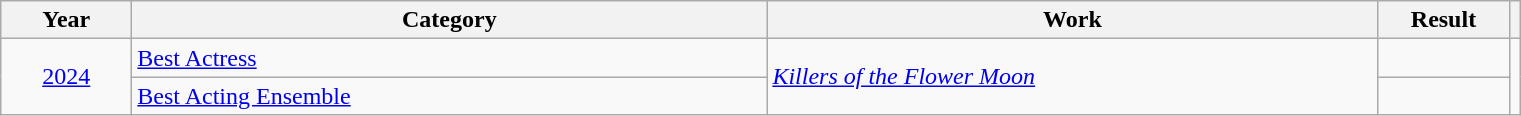<table class="wikitable">
<tr>
<th scope="col" style="width:5em;">Year</th>
<th scope="col" style="width:26em;">Category</th>
<th scope="col" style="width:25em;">Work</th>
<th scope="col" style="width:5em;">Result</th>
<th></th>
</tr>
<tr>
<td rowspan="2" style="text-align:center;"><a href='#'>2024</a></td>
<td><a href='#'>Best Actress</a></td>
<td rowspan="2"><em><a href='#'>Killers of the Flower Moon</a></em></td>
<td></td>
<td rowspan="2" align="center"></td>
</tr>
<tr>
<td><a href='#'>Best Acting Ensemble</a></td>
<td></td>
</tr>
</table>
